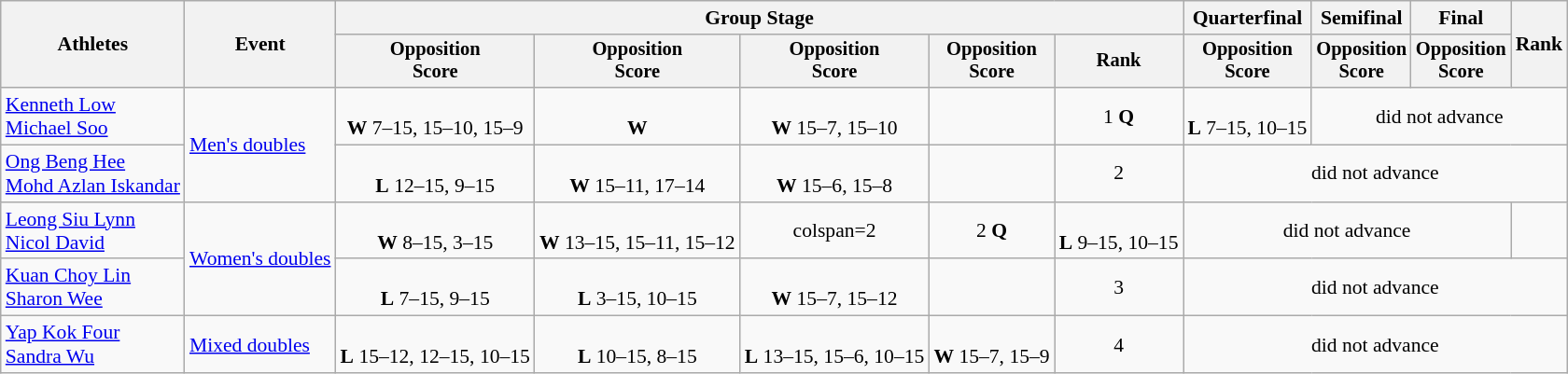<table class="wikitable" style="font-size:90%">
<tr>
<th rowspan=2>Athletes</th>
<th rowspan=2>Event</th>
<th colspan=5>Group Stage</th>
<th>Quarterfinal</th>
<th>Semifinal</th>
<th>Final</th>
<th rowspan=2>Rank</th>
</tr>
<tr style="font-size:95%">
<th>Opposition<br>Score</th>
<th>Opposition<br>Score</th>
<th>Opposition<br>Score</th>
<th>Opposition<br>Score</th>
<th>Rank</th>
<th>Opposition<br>Score</th>
<th>Opposition<br>Score</th>
<th>Opposition<br>Score</th>
</tr>
<tr align=center>
<td align=left><a href='#'>Kenneth Low</a><br><a href='#'>Michael Soo</a></td>
<td align=left rowspan=2><a href='#'>Men's doubles</a></td>
<td><br><strong>W</strong> 7–15, 15–10, 15–9</td>
<td><br><strong>W</strong> </td>
<td><br><strong>W</strong> 15–7, 15–10</td>
<td></td>
<td>1 <strong>Q</strong></td>
<td><br><strong>L</strong> 7–15, 10–15</td>
<td colspan=3>did not advance</td>
</tr>
<tr align=center>
<td align=left><a href='#'>Ong Beng Hee</a><br><a href='#'>Mohd Azlan Iskandar</a></td>
<td><br><strong>L</strong> 12–15, 9–15</td>
<td><br><strong>W</strong> 15–11, 17–14</td>
<td><br><strong>W</strong> 15–6, 15–8</td>
<td></td>
<td>2</td>
<td colspan=4>did not advance</td>
</tr>
<tr align=center>
<td align=left><a href='#'>Leong Siu Lynn</a><br><a href='#'>Nicol David</a></td>
<td align=left rowspan=2><a href='#'>Women's doubles</a></td>
<td><br><strong>W</strong> 8–15, 3–15</td>
<td><br><strong>W</strong> 13–15, 15–11, 15–12</td>
<td>colspan=2 </td>
<td>2 <strong>Q</strong></td>
<td><br><strong>L</strong> 9–15, 10–15</td>
<td colspan=3>did not advance</td>
</tr>
<tr align=center>
<td align=left><a href='#'>Kuan Choy Lin</a><br><a href='#'>Sharon Wee</a></td>
<td><br><strong>L</strong> 7–15, 9–15</td>
<td><br><strong>L</strong> 3–15, 10–15</td>
<td><br><strong>W</strong> 15–7, 15–12</td>
<td></td>
<td>3</td>
<td colspan=4>did not advance</td>
</tr>
<tr align=center>
<td align=left><a href='#'>Yap Kok Four</a><br><a href='#'>Sandra Wu</a></td>
<td align=left><a href='#'>Mixed doubles</a></td>
<td><br><strong>L</strong> 15–12, 12–15, 10–15</td>
<td><br><strong>L</strong> 10–15, 8–15</td>
<td><br><strong>L</strong> 13–15, 15–6, 10–15</td>
<td><br><strong>W</strong> 15–7, 15–9</td>
<td>4</td>
<td colspan=5>did not advance</td>
</tr>
</table>
